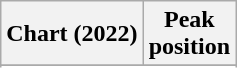<table class="wikitable sortable plainrowheaders" style="text-align:center">
<tr>
<th scope="col">Chart (2022)</th>
<th scope="col">Peak<br>position</th>
</tr>
<tr>
</tr>
<tr>
</tr>
<tr>
</tr>
</table>
